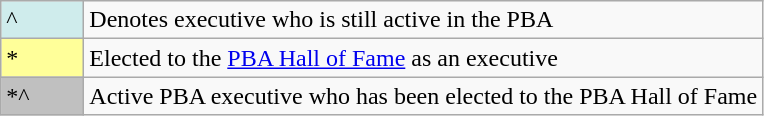<table class="wikitable">
<tr>
<td style="background-color:#CFECEC; width:3em">^</td>
<td>Denotes executive who is still active in the PBA</td>
</tr>
<tr>
<td style="background-color:#FFFF99; width:3em">*</td>
<td>Elected to the <a href='#'>PBA Hall of Fame</a> as an executive</td>
</tr>
<tr>
<td style="background-color:silver; width:3em">*^</td>
<td>Active PBA executive who has been elected to the PBA Hall of Fame</td>
</tr>
</table>
